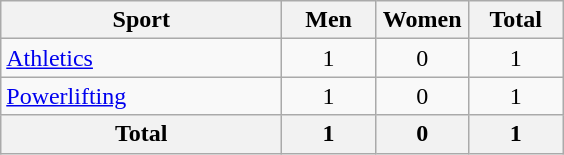<table class="wikitable sortable" style="text-align:center;">
<tr>
<th width=180>Sport</th>
<th width=55>Men</th>
<th width=55>Women</th>
<th width=55>Total</th>
</tr>
<tr>
<td align=left><a href='#'>Athletics</a></td>
<td>1</td>
<td>0</td>
<td>1</td>
</tr>
<tr>
<td align=left><a href='#'>Powerlifting</a></td>
<td>1</td>
<td>0</td>
<td>1</td>
</tr>
<tr class="sortbottom">
<th>Total</th>
<th>1</th>
<th>0</th>
<th>1</th>
</tr>
</table>
